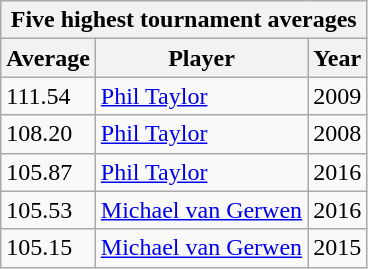<table class="wikitable sortable">
<tr>
<th colspan=5>Five highest tournament averages</th>
</tr>
<tr>
<th>Average</th>
<th>Player</th>
<th>Year</th>
</tr>
<tr>
<td>111.54</td>
<td> <a href='#'>Phil Taylor</a></td>
<td>2009</td>
</tr>
<tr>
<td>108.20</td>
<td> <a href='#'>Phil Taylor</a></td>
<td>2008</td>
</tr>
<tr>
<td>105.87</td>
<td> <a href='#'>Phil Taylor</a></td>
<td>2016</td>
</tr>
<tr>
<td>105.53</td>
<td> <a href='#'>Michael van Gerwen</a></td>
<td>2016</td>
</tr>
<tr>
<td>105.15</td>
<td> <a href='#'>Michael van Gerwen</a></td>
<td>2015</td>
</tr>
</table>
